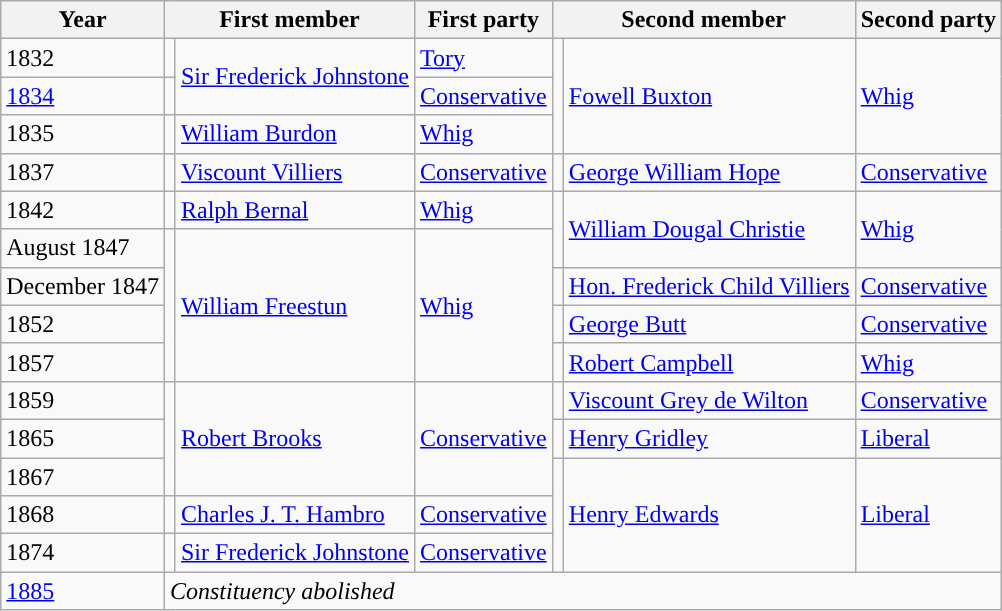<table class="wikitable">
<tr>
<th>Year</th>
<th colspan="2">First member</th>
<th>First party</th>
<th colspan="2">Second member</th>
<th>Second party</th>
</tr>
<tr>
<td>1832</td>
<td style="color:inherit;background-color: "></td>
<td rowspan="2"><a href='#'>Sir Frederick Johnstone</a></td>
<td><a href='#'>Tory</a></td>
<td rowspan="3" style="color:inherit;background-color: "></td>
<td rowspan="3"><a href='#'>Fowell Buxton</a></td>
<td rowspan="3"><a href='#'>Whig</a></td>
</tr>
<tr>
<td><a href='#'>1834</a></td>
<td style="color:inherit;background-color: "></td>
<td><a href='#'>Conservative</a></td>
</tr>
<tr>
<td>1835</td>
<td style="color:inherit;background-color: "></td>
<td><a href='#'>William Burdon</a></td>
<td><a href='#'>Whig</a></td>
</tr>
<tr>
<td>1837</td>
<td style="color:inherit;background-color: "></td>
<td><a href='#'>Viscount Villiers</a></td>
<td><a href='#'>Conservative</a></td>
<td style="color:inherit;background-color: "></td>
<td><a href='#'>George William Hope</a></td>
<td><a href='#'>Conservative</a></td>
</tr>
<tr>
<td>1842</td>
<td style="color:inherit;background-color: "></td>
<td><a href='#'>Ralph Bernal</a></td>
<td><a href='#'>Whig</a></td>
<td rowspan="2" style="color:inherit;background-color: "></td>
<td rowspan="2"><a href='#'>William Dougal Christie</a></td>
<td rowspan="2"><a href='#'>Whig</a></td>
</tr>
<tr>
<td>August 1847</td>
<td rowspan="4" style="color:inherit;background-color: "></td>
<td rowspan="4"><a href='#'>William Freestun</a></td>
<td rowspan="4"><a href='#'>Whig</a></td>
</tr>
<tr>
<td>December 1847</td>
<td style="color:inherit;background-color: "></td>
<td><a href='#'>Hon. Frederick Child Villiers</a></td>
<td><a href='#'>Conservative</a></td>
</tr>
<tr>
<td>1852</td>
<td style="color:inherit;background-color: "></td>
<td><a href='#'>George Butt</a></td>
<td><a href='#'>Conservative</a></td>
</tr>
<tr>
<td>1857</td>
<td style="color:inherit;background-color: "></td>
<td><a href='#'>Robert Campbell</a></td>
<td><a href='#'>Whig</a></td>
</tr>
<tr>
<td>1859</td>
<td rowspan="3" style="color:inherit;background-color: "></td>
<td rowspan="3"><a href='#'>Robert Brooks</a></td>
<td rowspan="3"><a href='#'>Conservative</a></td>
<td style="color:inherit;background-color: "></td>
<td><a href='#'>Viscount Grey de Wilton</a></td>
<td><a href='#'>Conservative</a></td>
</tr>
<tr>
<td>1865</td>
<td style="color:inherit;background-color: "></td>
<td><a href='#'>Henry Gridley</a></td>
<td><a href='#'>Liberal</a></td>
</tr>
<tr>
<td>1867</td>
<td rowspan="3" style="color:inherit;background-color: "></td>
<td rowspan="3"><a href='#'>Henry Edwards</a></td>
<td rowspan="3"><a href='#'>Liberal</a></td>
</tr>
<tr>
<td>1868</td>
<td style="color:inherit;background-color: "></td>
<td><a href='#'>Charles J. T. Hambro</a></td>
<td><a href='#'>Conservative</a></td>
</tr>
<tr>
<td>1874</td>
<td style="color:inherit;background-color: "></td>
<td><a href='#'>Sir Frederick Johnstone</a></td>
<td><a href='#'>Conservative</a></td>
</tr>
<tr>
<td><a href='#'>1885</a></td>
<td colspan="6"><em>Constituency abolished</em></td>
</tr>
</table>
